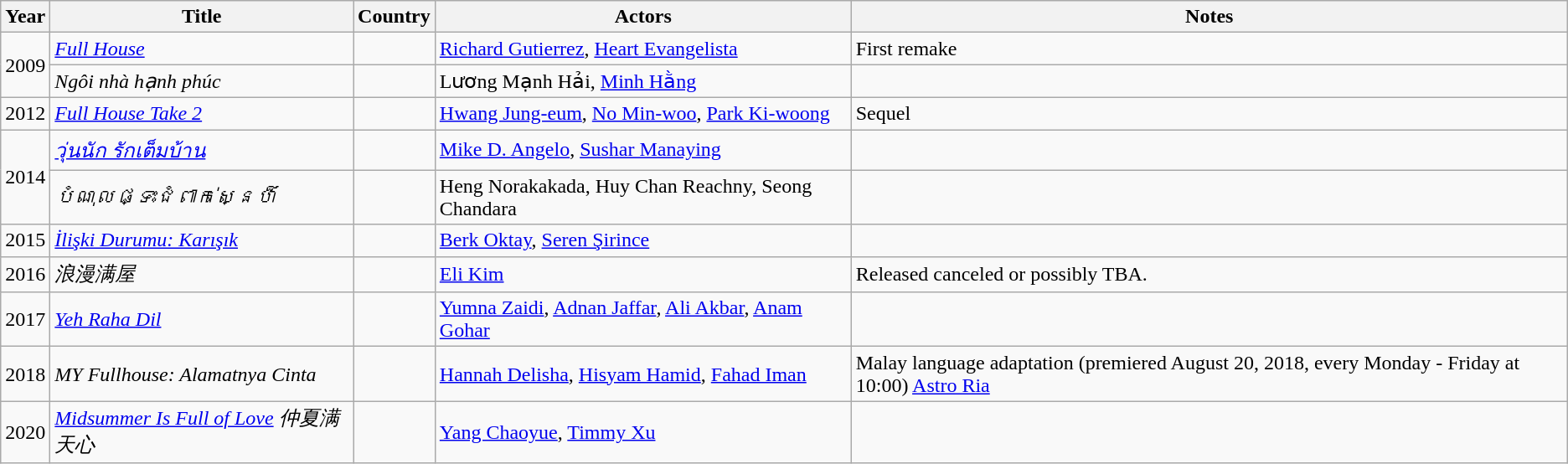<table class="wikitable plainrowheaders sortable">
<tr>
<th scope="col">Year</th>
<th scope="col">Title</th>
<th scope="col">Country</th>
<th scope="col">Actors</th>
<th scope="col" class="unsortable">Notes</th>
</tr>
<tr>
<td rowspan="2">2009</td>
<td><em><a href='#'>Full House</a></em></td>
<td></td>
<td><a href='#'>Richard Gutierrez</a>, <a href='#'>Heart Evangelista</a></td>
<td>First remake</td>
</tr>
<tr>
<td><em>Ngôi nhà hạnh phúc</em></td>
<td></td>
<td>Lương Mạnh Hải, <a href='#'>Minh Hằng</a></td>
<td></td>
</tr>
<tr>
<td>2012</td>
<td><em><a href='#'>Full House Take 2</a></em></td>
<td></td>
<td><a href='#'>Hwang Jung-eum</a>, <a href='#'>No Min-woo</a>, <a href='#'>Park Ki-woong</a></td>
<td>Sequel</td>
</tr>
<tr>
<td rowspan="2">2014</td>
<td><em><a href='#'>วุ่นนัก รักเต็มบ้าน</a></em></td>
<td></td>
<td><a href='#'>Mike D. Angelo</a>, <a href='#'>Sushar Manaying</a></td>
<td></td>
</tr>
<tr>
<td><em>បំណុលផ្ទះជំពាក់ស្នេហ៏</em></td>
<td></td>
<td>Heng Norakakada, Huy Chan Reachny, Seong Chandara</td>
<td></td>
</tr>
<tr>
<td>2015</td>
<td><em><a href='#'>İlişki Durumu: Karışık</a></em></td>
<td></td>
<td><a href='#'>Berk Oktay</a>, <a href='#'>Seren Şirince</a></td>
<td></td>
</tr>
<tr>
<td>2016</td>
<td><em>浪漫满屋</em></td>
<td></td>
<td><a href='#'>Eli Kim</a></td>
<td>Released canceled or possibly TBA.</td>
</tr>
<tr>
<td>2017</td>
<td><em><a href='#'>Yeh Raha Dil</a></em></td>
<td></td>
<td><a href='#'>Yumna Zaidi</a>, <a href='#'>Adnan Jaffar</a>, <a href='#'>Ali Akbar</a>, <a href='#'>Anam Gohar</a></td>
<td></td>
</tr>
<tr>
<td>2018</td>
<td><em> MY Fullhouse: Alamatnya Cinta</em></td>
<td></td>
<td><a href='#'>Hannah Delisha</a>, <a href='#'>Hisyam Hamid</a>, <a href='#'>Fahad Iman</a></td>
<td>Malay language adaptation (premiered August 20, 2018, every Monday - Friday at 10:00) <a href='#'>Astro Ria</a></td>
</tr>
<tr>
<td>2020</td>
<td><em> <a href='#'>Midsummer Is Full of Love</a> 仲夏满天心</em></td>
<td></td>
<td><a href='#'>Yang Chaoyue</a>, <a href='#'>Timmy Xu</a></td>
<td></td>
</tr>
</table>
